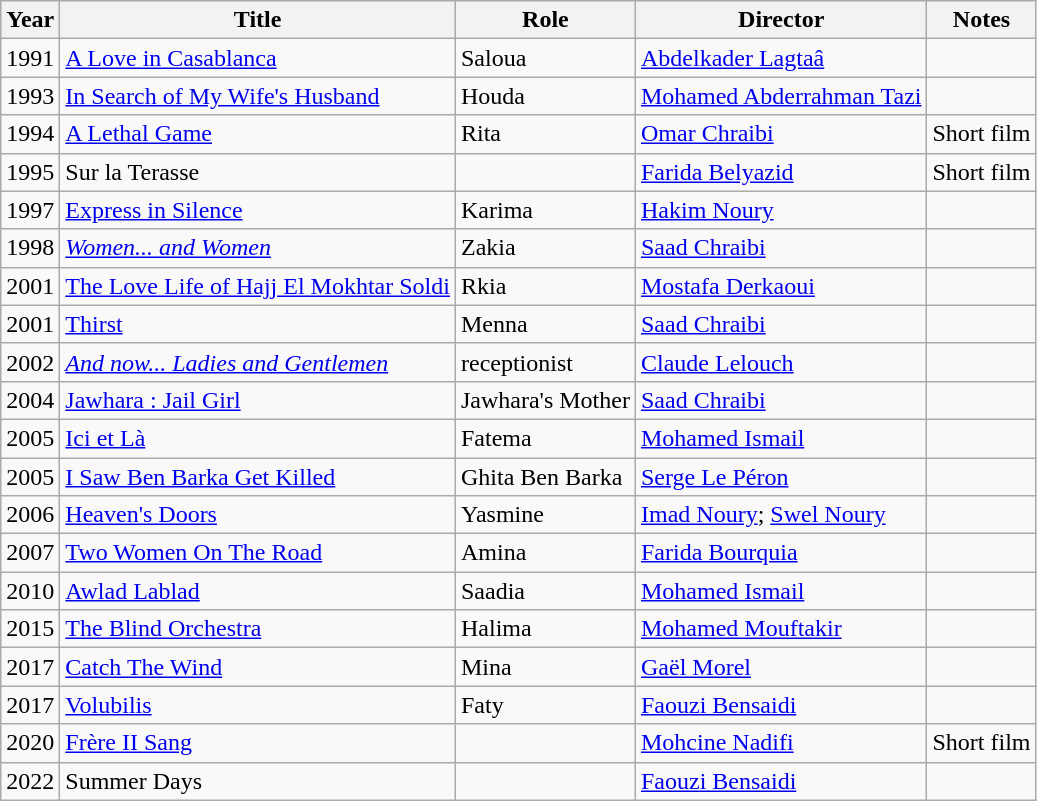<table class="wikitable">
<tr>
<th>Year</th>
<th>Title</th>
<th>Role</th>
<th>Director</th>
<th>Notes</th>
</tr>
<tr>
<td>1991</td>
<td><a href='#'>A Love in Casablanca</a></td>
<td>Saloua</td>
<td><a href='#'>Abdelkader Lagtaâ</a></td>
<td></td>
</tr>
<tr>
<td>1993</td>
<td><a href='#'>In Search of My Wife's Husband</a></td>
<td>Houda</td>
<td><a href='#'>Mohamed Abderrahman Tazi</a></td>
<td></td>
</tr>
<tr>
<td>1994</td>
<td><a href='#'>A Lethal Game</a></td>
<td>Rita</td>
<td><a href='#'>Omar Chraibi</a></td>
<td>Short film</td>
</tr>
<tr>
<td>1995</td>
<td>Sur la Terasse</td>
<td></td>
<td><a href='#'>Farida Belyazid</a></td>
<td>Short film</td>
</tr>
<tr>
<td>1997</td>
<td><a href='#'>Express in Silence</a></td>
<td>Karima</td>
<td><a href='#'>Hakim Noury</a></td>
<td></td>
</tr>
<tr>
<td>1998</td>
<td><em><a href='#'>Women... and Women</a></em></td>
<td>Zakia</td>
<td><a href='#'>Saad Chraibi</a></td>
<td></td>
</tr>
<tr>
<td>2001</td>
<td><a href='#'>The Love Life of Hajj El Mokhtar Soldi</a></td>
<td>Rkia</td>
<td><a href='#'>Mostafa Derkaoui</a></td>
<td></td>
</tr>
<tr>
<td>2001</td>
<td><a href='#'>Thirst</a></td>
<td>Menna</td>
<td><a href='#'>Saad Chraibi</a></td>
<td></td>
</tr>
<tr>
<td>2002</td>
<td><em><a href='#'>And now... Ladies and Gentlemen</a></em></td>
<td>receptionist</td>
<td><a href='#'>Claude Lelouch</a></td>
<td></td>
</tr>
<tr>
<td>2004</td>
<td><a href='#'>Jawhara : Jail Girl</a></td>
<td>Jawhara's Mother</td>
<td><a href='#'>Saad Chraibi</a></td>
<td></td>
</tr>
<tr>
<td>2005</td>
<td><a href='#'>Ici et Là</a></td>
<td>Fatema</td>
<td><a href='#'>Mohamed Ismail</a></td>
<td></td>
</tr>
<tr>
<td>2005</td>
<td><a href='#'>I Saw Ben Barka Get Killed</a></td>
<td>Ghita Ben Barka</td>
<td><a href='#'>Serge Le Péron</a></td>
<td></td>
</tr>
<tr>
<td>2006</td>
<td><a href='#'>Heaven's Doors</a></td>
<td>Yasmine</td>
<td><a href='#'>Imad Noury</a>; <a href='#'>Swel Noury</a></td>
<td></td>
</tr>
<tr>
<td>2007</td>
<td><a href='#'>Two Women On The Road</a></td>
<td>Amina</td>
<td><a href='#'>Farida Bourquia</a></td>
<td></td>
</tr>
<tr>
<td>2010</td>
<td><a href='#'>Awlad Lablad</a></td>
<td>Saadia</td>
<td><a href='#'>Mohamed Ismail</a></td>
<td></td>
</tr>
<tr>
<td>2015</td>
<td><a href='#'>The Blind Orchestra</a></td>
<td>Halima</td>
<td><a href='#'>Mohamed Mouftakir</a></td>
<td></td>
</tr>
<tr>
<td>2017</td>
<td><a href='#'>Catch The Wind</a></td>
<td>Mina</td>
<td><a href='#'>Gaël Morel</a></td>
<td></td>
</tr>
<tr>
<td>2017</td>
<td><a href='#'>Volubilis</a></td>
<td>Faty</td>
<td><a href='#'>Faouzi Bensaidi</a></td>
<td></td>
</tr>
<tr>
<td>2020</td>
<td><a href='#'>Frère II Sang</a></td>
<td></td>
<td><a href='#'>Mohcine Nadifi</a></td>
<td>Short film</td>
</tr>
<tr>
<td>2022</td>
<td>Summer Days</td>
<td></td>
<td><a href='#'>Faouzi Bensaidi</a></td>
<td></td>
</tr>
</table>
